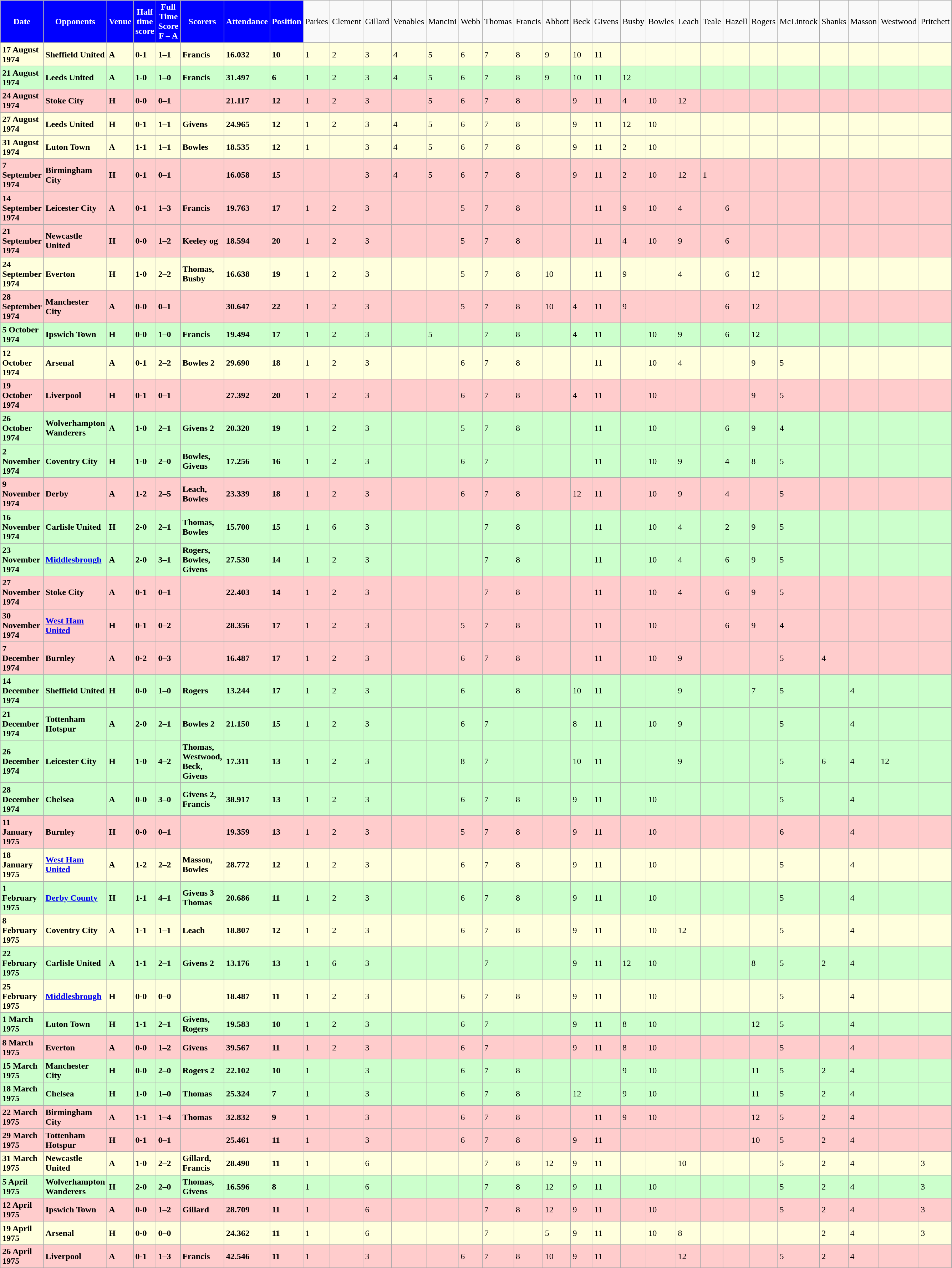<table class="wikitable">
<tr>
<th style="background:#0000FF; color:white; text-align:center;">Date</th>
<th style="background:#0000FF; color:white; text-align:center;">Opponents</th>
<th style="background:#0000FF; color:white; text-align:center;">Venue</th>
<th style="background:#0000FF; color:white; text-align:center;">Half time score</th>
<th style="background:#0000FF; color:white; text-align:center;">Full Time Score<br><strong>F – A</strong></th>
<th style="background:#0000FF; color:white; text-align:center;">Scorers</th>
<th style="background:#0000FF; color:white; text-align:center;">Attendance</th>
<th style="background:#0000FF; color:white; text-align:center;">Position</th>
<td>Parkes</td>
<td>Clement</td>
<td>Gillard</td>
<td>Venables</td>
<td>Mancini</td>
<td>Webb</td>
<td>Thomas</td>
<td>Francis</td>
<td>Abbott</td>
<td>Beck</td>
<td>Givens</td>
<td>Busby</td>
<td>Bowles</td>
<td>Leach</td>
<td>Teale</td>
<td>Hazell</td>
<td>Rogers</td>
<td>McLintock</td>
<td>Shanks</td>
<td>Masson</td>
<td>Westwood</td>
<td>Pritchett</td>
</tr>
<tr bgcolor="#ffffdd">
<td><strong>17 August 1974</strong></td>
<td><strong>Sheffield United</strong></td>
<td><strong>A</strong></td>
<td><strong>0-1</strong></td>
<td><strong>1–1</strong></td>
<td><strong>Francis</strong></td>
<td><strong>16.032</strong></td>
<td><strong>10</strong></td>
<td>1</td>
<td>2</td>
<td>3</td>
<td>4</td>
<td>5</td>
<td>6</td>
<td>7</td>
<td>8</td>
<td>9</td>
<td>10</td>
<td>11</td>
<td></td>
<td></td>
<td></td>
<td></td>
<td></td>
<td></td>
<td></td>
<td></td>
<td></td>
<td></td>
<td></td>
</tr>
<tr bgcolor="#ccffcc">
<td><strong>21 August 1974</strong></td>
<td><strong>Leeds United</strong></td>
<td><strong>A</strong></td>
<td><strong>1-0</strong></td>
<td><strong>1–0</strong></td>
<td><strong>Francis</strong></td>
<td><strong>31.497</strong></td>
<td><strong>6</strong></td>
<td>1</td>
<td>2</td>
<td>3</td>
<td>4</td>
<td>5</td>
<td>6</td>
<td>7</td>
<td>8</td>
<td>9</td>
<td>10</td>
<td>11</td>
<td>12</td>
<td></td>
<td></td>
<td></td>
<td></td>
<td></td>
<td></td>
<td></td>
<td></td>
<td></td>
<td></td>
</tr>
<tr bgcolor="#ffcccc">
<td><strong>24 August 1974</strong></td>
<td><strong>Stoke City</strong></td>
<td><strong>H</strong></td>
<td><strong>0-0</strong></td>
<td><strong>0–1</strong></td>
<td></td>
<td><strong>21.117</strong></td>
<td><strong>12</strong></td>
<td>1</td>
<td>2</td>
<td>3</td>
<td></td>
<td>5</td>
<td>6</td>
<td>7</td>
<td>8</td>
<td></td>
<td>9</td>
<td>11</td>
<td>4</td>
<td>10</td>
<td>12</td>
<td></td>
<td></td>
<td></td>
<td></td>
<td></td>
<td></td>
<td></td>
<td></td>
</tr>
<tr bgcolor="#ffffdd">
<td><strong>27 August 1974</strong></td>
<td><strong>Leeds United</strong></td>
<td><strong>H</strong></td>
<td><strong>0-1</strong></td>
<td><strong>1–1</strong></td>
<td><strong>Givens</strong></td>
<td><strong>24.965</strong></td>
<td><strong>12</strong></td>
<td>1</td>
<td>2</td>
<td>3</td>
<td>4</td>
<td>5</td>
<td>6</td>
<td>7</td>
<td>8</td>
<td></td>
<td>9</td>
<td>11</td>
<td>12</td>
<td>10</td>
<td></td>
<td></td>
<td></td>
<td></td>
<td></td>
<td></td>
<td></td>
<td></td>
<td></td>
</tr>
<tr bgcolor="#ffffdd">
<td><strong>31 August 1974</strong></td>
<td><strong>Luton Town</strong></td>
<td><strong>A</strong></td>
<td><strong>1-1</strong></td>
<td><strong>1–1</strong></td>
<td><strong>Bowles</strong></td>
<td><strong>18.535</strong></td>
<td><strong>12</strong></td>
<td>1</td>
<td></td>
<td>3</td>
<td>4</td>
<td>5</td>
<td>6</td>
<td>7</td>
<td>8</td>
<td></td>
<td>9</td>
<td>11</td>
<td>2</td>
<td>10</td>
<td></td>
<td></td>
<td></td>
<td></td>
<td></td>
<td></td>
<td></td>
<td></td>
<td></td>
</tr>
<tr bgcolor="#ffcccc">
<td><strong>7 September 1974</strong></td>
<td><strong>Birmingham City</strong></td>
<td><strong>H</strong></td>
<td><strong>0-1</strong></td>
<td><strong>0–1</strong></td>
<td></td>
<td><strong>16.058</strong></td>
<td><strong>15</strong></td>
<td></td>
<td></td>
<td>3</td>
<td>4</td>
<td>5</td>
<td>6</td>
<td>7</td>
<td>8</td>
<td></td>
<td>9</td>
<td>11</td>
<td>2</td>
<td>10</td>
<td>12</td>
<td>1</td>
<td></td>
<td></td>
<td></td>
<td></td>
<td></td>
<td></td>
<td></td>
</tr>
<tr bgcolor="#ffcccc">
<td><strong>14 September 1974</strong></td>
<td><strong>Leicester City</strong></td>
<td><strong>A</strong></td>
<td><strong>0-1</strong></td>
<td><strong>1–3</strong></td>
<td><strong>Francis</strong></td>
<td><strong>19.763</strong></td>
<td><strong>17</strong></td>
<td>1</td>
<td>2</td>
<td>3</td>
<td></td>
<td></td>
<td>5</td>
<td>7</td>
<td>8</td>
<td></td>
<td></td>
<td>11</td>
<td>9</td>
<td>10</td>
<td>4</td>
<td></td>
<td>6</td>
<td></td>
<td></td>
<td></td>
<td></td>
<td></td>
<td></td>
</tr>
<tr bgcolor="#ffcccc">
<td><strong>21 September 1974</strong></td>
<td><strong>Newcastle United</strong></td>
<td><strong>H</strong></td>
<td><strong>0-0</strong></td>
<td><strong>1–2</strong></td>
<td><strong>Keeley og</strong></td>
<td><strong>18.594</strong></td>
<td><strong>20</strong></td>
<td>1</td>
<td>2</td>
<td>3</td>
<td></td>
<td></td>
<td>5</td>
<td>7</td>
<td>8</td>
<td></td>
<td></td>
<td>11</td>
<td>4</td>
<td>10</td>
<td>9</td>
<td></td>
<td>6</td>
<td></td>
<td></td>
<td></td>
<td></td>
<td></td>
<td></td>
</tr>
<tr bgcolor="#ffffdd">
<td><strong>24 September 1974</strong></td>
<td><strong>Everton</strong></td>
<td><strong>H</strong></td>
<td><strong>1-0</strong></td>
<td><strong>2–2</strong></td>
<td><strong>Thomas, Busby</strong></td>
<td><strong>16.638</strong></td>
<td><strong>19</strong></td>
<td>1</td>
<td>2</td>
<td>3</td>
<td></td>
<td></td>
<td>5</td>
<td>7</td>
<td>8</td>
<td>10</td>
<td></td>
<td>11</td>
<td>9</td>
<td></td>
<td>4</td>
<td></td>
<td>6</td>
<td>12</td>
<td></td>
<td></td>
<td></td>
<td></td>
<td></td>
</tr>
<tr bgcolor="#ffcccc">
<td><strong>28 September 1974</strong></td>
<td><strong>Manchester City</strong></td>
<td><strong>A</strong></td>
<td><strong>0-0</strong></td>
<td><strong>0–1</strong></td>
<td></td>
<td><strong>30.647</strong></td>
<td><strong>22</strong></td>
<td>1</td>
<td>2</td>
<td>3</td>
<td></td>
<td></td>
<td>5</td>
<td>7</td>
<td>8</td>
<td>10</td>
<td>4</td>
<td>11</td>
<td>9</td>
<td></td>
<td></td>
<td></td>
<td>6</td>
<td>12</td>
<td></td>
<td></td>
<td></td>
<td></td>
<td></td>
</tr>
<tr bgcolor="#ccffcc">
<td><strong>5 October 1974</strong></td>
<td><strong>Ipswich Town</strong></td>
<td><strong>H</strong></td>
<td><strong>0-0</strong></td>
<td><strong>1–0</strong></td>
<td><strong>Francis</strong></td>
<td><strong>19.494</strong></td>
<td><strong>17</strong></td>
<td>1</td>
<td>2</td>
<td>3</td>
<td></td>
<td>5</td>
<td></td>
<td>7</td>
<td>8</td>
<td></td>
<td>4</td>
<td>11</td>
<td></td>
<td>10</td>
<td>9</td>
<td></td>
<td>6</td>
<td>12</td>
<td></td>
<td></td>
<td></td>
<td></td>
<td></td>
</tr>
<tr bgcolor="#ffffdd">
<td><strong>12 October 1974</strong></td>
<td><strong>Arsenal</strong></td>
<td><strong>A</strong></td>
<td><strong>0-1</strong></td>
<td><strong>2–2</strong></td>
<td><strong>Bowles 2</strong></td>
<td><strong>29.690</strong></td>
<td><strong>18</strong></td>
<td>1</td>
<td>2</td>
<td>3</td>
<td></td>
<td></td>
<td>6</td>
<td>7</td>
<td>8</td>
<td></td>
<td></td>
<td>11</td>
<td></td>
<td>10</td>
<td>4</td>
<td></td>
<td></td>
<td>9</td>
<td>5</td>
<td></td>
<td></td>
<td></td>
<td></td>
</tr>
<tr bgcolor="#ffcccc">
<td><strong>19 October 1974</strong></td>
<td><strong>Liverpool</strong></td>
<td><strong>H</strong></td>
<td><strong>0-1</strong></td>
<td><strong>0–1</strong></td>
<td></td>
<td><strong>27.392</strong></td>
<td><strong>20</strong></td>
<td>1</td>
<td>2</td>
<td>3</td>
<td></td>
<td></td>
<td>6</td>
<td>7</td>
<td>8</td>
<td></td>
<td>4</td>
<td>11</td>
<td></td>
<td>10</td>
<td></td>
<td></td>
<td></td>
<td>9</td>
<td>5</td>
<td></td>
<td></td>
<td></td>
<td></td>
</tr>
<tr bgcolor="#ccffcc">
<td><strong>26 October 1974</strong></td>
<td><strong>Wolverhampton Wanderers</strong></td>
<td><strong>A</strong></td>
<td><strong>1-0</strong></td>
<td><strong>2–1</strong></td>
<td><strong>Givens 2</strong></td>
<td><strong>20.320</strong></td>
<td><strong>19</strong></td>
<td>1</td>
<td>2</td>
<td>3</td>
<td></td>
<td></td>
<td>5</td>
<td>7</td>
<td>8</td>
<td></td>
<td></td>
<td>11</td>
<td></td>
<td>10</td>
<td></td>
<td></td>
<td>6</td>
<td>9</td>
<td>4</td>
<td></td>
<td></td>
<td></td>
<td></td>
</tr>
<tr bgcolor="#ccffcc">
<td><strong>2 November 1974</strong></td>
<td><strong>Coventry City</strong></td>
<td><strong>H</strong></td>
<td><strong>1-0</strong></td>
<td><strong>2–0</strong></td>
<td><strong>Bowles, Givens</strong></td>
<td><strong>17.256</strong></td>
<td><strong>16</strong></td>
<td>1</td>
<td>2</td>
<td>3</td>
<td></td>
<td></td>
<td>6</td>
<td>7</td>
<td></td>
<td></td>
<td></td>
<td>11</td>
<td></td>
<td>10</td>
<td>9</td>
<td></td>
<td>4</td>
<td>8</td>
<td>5</td>
<td></td>
<td></td>
<td></td>
<td></td>
</tr>
<tr bgcolor="#ffcccc">
<td><strong>9 November 1974</strong></td>
<td><strong>Derby</strong></td>
<td><strong>A</strong></td>
<td><strong>1-2</strong></td>
<td><strong>2–5</strong></td>
<td><strong>Leach, Bowles</strong></td>
<td><strong>23.339</strong></td>
<td><strong>18</strong></td>
<td>1</td>
<td>2</td>
<td>3</td>
<td></td>
<td></td>
<td>6</td>
<td>7</td>
<td>8</td>
<td></td>
<td>12</td>
<td>11</td>
<td></td>
<td>10</td>
<td>9</td>
<td></td>
<td>4</td>
<td></td>
<td>5</td>
<td></td>
<td></td>
<td></td>
<td></td>
</tr>
<tr bgcolor="#ccffcc">
<td><strong>16 November 1974</strong></td>
<td><strong>Carlisle United</strong></td>
<td><strong>H</strong></td>
<td><strong>2-0</strong></td>
<td><strong>2–1</strong></td>
<td><strong>Thomas, Bowles</strong></td>
<td><strong>15.700</strong></td>
<td><strong>15</strong></td>
<td>1</td>
<td>6</td>
<td>3</td>
<td></td>
<td></td>
<td></td>
<td>7</td>
<td>8</td>
<td></td>
<td></td>
<td>11</td>
<td></td>
<td>10</td>
<td>4</td>
<td></td>
<td>2</td>
<td>9</td>
<td>5</td>
<td></td>
<td></td>
<td></td>
<td></td>
</tr>
<tr bgcolor="#ccffcc">
<td><strong>23 November 1974</strong></td>
<td><a href='#'><strong>Middlesbrough</strong></a></td>
<td><strong>A</strong></td>
<td><strong>2-0</strong></td>
<td><strong>3–1</strong></td>
<td><strong>Rogers, Bowles, Givens</strong></td>
<td><strong>27.530</strong></td>
<td><strong>14</strong></td>
<td>1</td>
<td>2</td>
<td>3</td>
<td></td>
<td></td>
<td></td>
<td>7</td>
<td>8</td>
<td></td>
<td></td>
<td>11</td>
<td></td>
<td>10</td>
<td>4</td>
<td></td>
<td>6</td>
<td>9</td>
<td>5</td>
<td></td>
<td></td>
<td></td>
<td></td>
</tr>
<tr bgcolor="#ffcccc">
<td><strong>27 November 1974</strong></td>
<td><strong>Stoke City</strong></td>
<td><strong>A</strong></td>
<td><strong>0-1</strong></td>
<td><strong>0–1</strong></td>
<td></td>
<td><strong>22.403</strong></td>
<td><strong>14</strong></td>
<td>1</td>
<td>2</td>
<td>3</td>
<td></td>
<td></td>
<td></td>
<td>7</td>
<td>8</td>
<td></td>
<td></td>
<td>11</td>
<td></td>
<td>10</td>
<td>4</td>
<td></td>
<td>6</td>
<td>9</td>
<td>5</td>
<td></td>
<td></td>
<td></td>
<td></td>
</tr>
<tr bgcolor="#ffcccc">
<td><strong>30 November 1974</strong></td>
<td><a href='#'><strong>West Ham United</strong></a></td>
<td><strong>H</strong></td>
<td><strong>0-1</strong></td>
<td><strong>0–2</strong></td>
<td></td>
<td><strong>28.356</strong></td>
<td><strong>17</strong></td>
<td>1</td>
<td>2</td>
<td>3</td>
<td></td>
<td></td>
<td>5</td>
<td>7</td>
<td>8</td>
<td></td>
<td></td>
<td>11</td>
<td></td>
<td>10</td>
<td></td>
<td></td>
<td>6</td>
<td>9</td>
<td>4</td>
<td></td>
<td></td>
<td></td>
<td></td>
</tr>
<tr bgcolor="#ffcccc">
<td><strong>7 December 1974</strong></td>
<td><strong>Burnley</strong></td>
<td><strong>A</strong></td>
<td><strong>0-2</strong></td>
<td><strong>0–3</strong></td>
<td></td>
<td><strong>16.487</strong></td>
<td><strong>17</strong></td>
<td>1</td>
<td>2</td>
<td>3</td>
<td></td>
<td></td>
<td>6</td>
<td>7</td>
<td>8</td>
<td></td>
<td></td>
<td>11</td>
<td></td>
<td>10</td>
<td>9</td>
<td></td>
<td></td>
<td></td>
<td>5</td>
<td>4</td>
<td></td>
<td></td>
<td></td>
</tr>
<tr bgcolor="#ccffcc">
<td><strong>14 December 1974</strong></td>
<td><strong>Sheffield United</strong></td>
<td><strong>H</strong></td>
<td><strong>0-0</strong></td>
<td><strong>1–0</strong></td>
<td><strong>Rogers</strong></td>
<td><strong>13.244</strong></td>
<td><strong>17</strong></td>
<td>1</td>
<td>2</td>
<td>3</td>
<td></td>
<td></td>
<td>6</td>
<td></td>
<td>8</td>
<td></td>
<td>10</td>
<td>11</td>
<td></td>
<td></td>
<td>9</td>
<td></td>
<td></td>
<td>7</td>
<td>5</td>
<td></td>
<td>4</td>
<td></td>
<td></td>
</tr>
<tr bgcolor="#ccffcc">
<td><strong>21 December 1974</strong></td>
<td><strong>Tottenham Hotspur</strong></td>
<td><strong>A</strong></td>
<td><strong>2-0</strong></td>
<td><strong>2–1</strong></td>
<td><strong>Bowles 2</strong></td>
<td><strong>21.150</strong></td>
<td><strong>15</strong></td>
<td>1</td>
<td>2</td>
<td>3</td>
<td></td>
<td></td>
<td>6</td>
<td>7</td>
<td></td>
<td></td>
<td>8</td>
<td>11</td>
<td></td>
<td>10</td>
<td>9</td>
<td></td>
<td></td>
<td></td>
<td>5</td>
<td></td>
<td>4</td>
<td></td>
<td></td>
</tr>
<tr bgcolor="#ccffcc">
<td><strong>26 December 1974</strong></td>
<td><strong>Leicester City</strong></td>
<td><strong>H</strong></td>
<td><strong>1-0</strong></td>
<td><strong>4–2</strong></td>
<td><strong>Thomas, Westwood, Beck, Givens</strong></td>
<td><strong>17.311</strong></td>
<td><strong>13</strong></td>
<td>1</td>
<td>2</td>
<td>3</td>
<td></td>
<td></td>
<td>8</td>
<td>7</td>
<td></td>
<td></td>
<td>10</td>
<td>11</td>
<td></td>
<td></td>
<td>9</td>
<td></td>
<td></td>
<td></td>
<td>5</td>
<td>6</td>
<td>4</td>
<td>12</td>
<td></td>
</tr>
<tr bgcolor="#ccffcc">
<td><strong>28 December 1974</strong></td>
<td><strong>Chelsea</strong></td>
<td><strong>A</strong></td>
<td><strong>0-0</strong></td>
<td><strong>3–0</strong></td>
<td><strong>Givens 2, Francis</strong></td>
<td><strong>38.917</strong></td>
<td><strong>13</strong></td>
<td>1</td>
<td>2</td>
<td>3</td>
<td></td>
<td></td>
<td>6</td>
<td>7</td>
<td>8</td>
<td></td>
<td>9</td>
<td>11</td>
<td></td>
<td>10</td>
<td></td>
<td></td>
<td></td>
<td></td>
<td>5</td>
<td></td>
<td>4</td>
<td></td>
<td></td>
</tr>
<tr bgcolor="#ffcccc">
<td><strong>11 January 1975</strong></td>
<td><strong>Burnley</strong></td>
<td><strong>H</strong></td>
<td><strong>0-0</strong></td>
<td><strong>0–1</strong></td>
<td></td>
<td><strong>19.359</strong></td>
<td><strong>13</strong></td>
<td>1</td>
<td>2</td>
<td>3</td>
<td></td>
<td></td>
<td>5</td>
<td>7</td>
<td>8</td>
<td></td>
<td>9</td>
<td>11</td>
<td></td>
<td>10</td>
<td></td>
<td></td>
<td></td>
<td></td>
<td>6</td>
<td></td>
<td>4</td>
<td></td>
<td></td>
</tr>
<tr bgcolor="#ffffdd">
<td><strong>18 January 1975</strong></td>
<td><a href='#'><strong>West Ham United</strong></a></td>
<td><strong>A</strong></td>
<td><strong>1-2</strong></td>
<td><strong>2–2</strong></td>
<td><strong>Masson, Bowles</strong></td>
<td><strong>28.772</strong></td>
<td><strong>12</strong></td>
<td>1</td>
<td>2</td>
<td>3</td>
<td></td>
<td></td>
<td>6</td>
<td>7</td>
<td>8</td>
<td></td>
<td>9</td>
<td>11</td>
<td></td>
<td>10</td>
<td></td>
<td></td>
<td></td>
<td></td>
<td>5</td>
<td></td>
<td>4</td>
<td></td>
<td></td>
</tr>
<tr bgcolor="#ccffcc">
<td><strong>1 February 1975</strong></td>
<td><a href='#'><strong>Derby County</strong></a></td>
<td><strong>H</strong></td>
<td><strong>1-1</strong></td>
<td><strong>4–1</strong></td>
<td><strong>Givens 3 Thomas</strong></td>
<td><strong>20.686</strong></td>
<td><strong>11</strong></td>
<td>1</td>
<td>2</td>
<td>3</td>
<td></td>
<td></td>
<td>6</td>
<td>7</td>
<td>8</td>
<td></td>
<td>9</td>
<td>11</td>
<td></td>
<td>10</td>
<td></td>
<td></td>
<td></td>
<td></td>
<td>5</td>
<td></td>
<td>4</td>
<td></td>
<td></td>
</tr>
<tr bgcolor="#ffffdd">
<td><strong>8  February  1975</strong></td>
<td><strong>Coventry City</strong></td>
<td><strong>A</strong></td>
<td><strong>1-1</strong></td>
<td><strong>1–1</strong></td>
<td><strong>Leach</strong></td>
<td><strong>18.807</strong></td>
<td><strong>12</strong></td>
<td>1</td>
<td>2</td>
<td>3</td>
<td></td>
<td></td>
<td>6</td>
<td>7</td>
<td>8</td>
<td></td>
<td>9</td>
<td>11</td>
<td></td>
<td>10</td>
<td>12</td>
<td></td>
<td></td>
<td></td>
<td>5</td>
<td></td>
<td>4</td>
<td></td>
<td></td>
</tr>
<tr bgcolor="#ccffcc">
<td><strong>22 February 1975</strong></td>
<td><strong>Carlisle United</strong></td>
<td><strong>A</strong></td>
<td><strong>1-1</strong></td>
<td><strong>2–1</strong></td>
<td><strong>Givens 2</strong></td>
<td><strong>13.176</strong></td>
<td><strong>13</strong></td>
<td>1</td>
<td>6</td>
<td>3</td>
<td></td>
<td></td>
<td></td>
<td>7</td>
<td></td>
<td></td>
<td>9</td>
<td>11</td>
<td>12</td>
<td>10</td>
<td></td>
<td></td>
<td></td>
<td>8</td>
<td>5</td>
<td>2</td>
<td>4</td>
<td></td>
<td></td>
</tr>
<tr bgcolor="#ffffdd">
<td><strong>25 February 1975</strong></td>
<td><a href='#'><strong>Middlesbrough</strong></a></td>
<td><strong>H</strong></td>
<td><strong>0-0</strong></td>
<td><strong>0–0</strong></td>
<td></td>
<td><strong>18.487</strong></td>
<td><strong>11</strong></td>
<td>1</td>
<td>2</td>
<td>3</td>
<td></td>
<td></td>
<td>6</td>
<td>7</td>
<td>8</td>
<td></td>
<td>9</td>
<td>11</td>
<td></td>
<td>10</td>
<td></td>
<td></td>
<td></td>
<td></td>
<td>5</td>
<td></td>
<td>4</td>
<td></td>
<td></td>
</tr>
<tr bgcolor="#ccffcc">
<td><strong>1 March 1975</strong></td>
<td><strong>Luton Town</strong></td>
<td><strong>H</strong></td>
<td><strong>1-1</strong></td>
<td><strong>2–1</strong></td>
<td><strong>Givens, Rogers</strong></td>
<td><strong>19.583</strong></td>
<td><strong>10</strong></td>
<td>1</td>
<td>2</td>
<td>3</td>
<td></td>
<td></td>
<td>6</td>
<td>7</td>
<td></td>
<td></td>
<td>9</td>
<td>11</td>
<td>8</td>
<td>10</td>
<td></td>
<td></td>
<td></td>
<td>12</td>
<td>5</td>
<td></td>
<td>4</td>
<td></td>
<td></td>
</tr>
<tr bgcolor="#ffcccc">
<td><strong>8 March 1975</strong></td>
<td><strong>Everton</strong></td>
<td><strong>A</strong></td>
<td><strong>0-0</strong></td>
<td><strong>1–2</strong></td>
<td><strong>Givens</strong></td>
<td><strong>39.567</strong></td>
<td><strong>11</strong></td>
<td>1</td>
<td>2</td>
<td>3</td>
<td></td>
<td></td>
<td>6</td>
<td>7</td>
<td></td>
<td></td>
<td>9</td>
<td>11</td>
<td>8</td>
<td>10</td>
<td></td>
<td></td>
<td></td>
<td></td>
<td>5</td>
<td></td>
<td>4</td>
<td></td>
<td></td>
</tr>
<tr bgcolor="#ccffcc">
<td><strong>15 March 1975</strong></td>
<td><strong>Manchester City</strong></td>
<td><strong>H</strong></td>
<td><strong>0-0</strong></td>
<td><strong>2–0</strong></td>
<td><strong>Rogers 2</strong></td>
<td><strong>22.102</strong></td>
<td><strong>10</strong></td>
<td>1</td>
<td></td>
<td>3</td>
<td></td>
<td></td>
<td>6</td>
<td>7</td>
<td>8</td>
<td></td>
<td></td>
<td></td>
<td>9</td>
<td>10</td>
<td></td>
<td></td>
<td></td>
<td>11</td>
<td>5</td>
<td>2</td>
<td>4</td>
<td></td>
<td></td>
</tr>
<tr bgcolor="#ccffcc">
<td><strong>18 March 1975</strong></td>
<td><strong>Chelsea</strong></td>
<td><strong>H</strong></td>
<td><strong>1-0</strong></td>
<td><strong>1–0</strong></td>
<td><strong>Thomas</strong></td>
<td><strong>25.324</strong></td>
<td><strong>7</strong></td>
<td>1</td>
<td></td>
<td>3</td>
<td></td>
<td></td>
<td>6</td>
<td>7</td>
<td>8</td>
<td></td>
<td>12</td>
<td></td>
<td>9</td>
<td>10</td>
<td></td>
<td></td>
<td></td>
<td>11</td>
<td>5</td>
<td>2</td>
<td>4</td>
<td></td>
<td></td>
</tr>
<tr bgcolor="#ffcccc">
<td><strong>22 March 1975</strong></td>
<td><strong>Birmingham City</strong></td>
<td><strong>A</strong></td>
<td><strong>1-1</strong></td>
<td><strong>1–4</strong></td>
<td><strong>Thomas</strong></td>
<td><strong>32.832</strong></td>
<td><strong>9</strong></td>
<td>1</td>
<td></td>
<td>3</td>
<td></td>
<td></td>
<td>6</td>
<td>7</td>
<td>8</td>
<td></td>
<td></td>
<td>11</td>
<td>9</td>
<td>10</td>
<td></td>
<td></td>
<td></td>
<td>12</td>
<td>5</td>
<td>2</td>
<td>4</td>
<td></td>
<td></td>
</tr>
<tr bgcolor="#ffcccc">
<td><strong>29 March 1975</strong></td>
<td><strong>Tottenham Hotspur</strong></td>
<td><strong>H</strong></td>
<td><strong>0-1</strong></td>
<td><strong>0–1</strong></td>
<td></td>
<td><strong>25.461</strong></td>
<td><strong>11</strong></td>
<td>1</td>
<td></td>
<td>3</td>
<td></td>
<td></td>
<td>6</td>
<td>7</td>
<td>8</td>
<td></td>
<td>9</td>
<td>11</td>
<td></td>
<td></td>
<td></td>
<td></td>
<td></td>
<td>10</td>
<td>5</td>
<td>2</td>
<td>4</td>
<td></td>
<td></td>
</tr>
<tr bgcolor="#ffffdd">
<td><strong>31 March 1975</strong></td>
<td><strong>Newcastle United</strong></td>
<td><strong>A</strong></td>
<td><strong>1-0</strong></td>
<td><strong>2–2</strong></td>
<td><strong>Gillard, Francis</strong></td>
<td><strong>28.490</strong></td>
<td><strong>11</strong></td>
<td>1</td>
<td></td>
<td>6</td>
<td></td>
<td></td>
<td></td>
<td>7</td>
<td>8</td>
<td>12</td>
<td>9</td>
<td>11</td>
<td></td>
<td></td>
<td>10</td>
<td></td>
<td></td>
<td></td>
<td>5</td>
<td>2</td>
<td>4</td>
<td></td>
<td>3</td>
</tr>
<tr bgcolor="#ccffcc">
<td><strong>5 April 1975</strong></td>
<td><strong>Wolverhampton Wanderers</strong></td>
<td><strong>H</strong></td>
<td><strong>2-0</strong></td>
<td><strong>2–0</strong></td>
<td><strong>Thomas, Givens</strong></td>
<td><strong>16.596</strong></td>
<td><strong>8</strong></td>
<td>1</td>
<td></td>
<td>6</td>
<td></td>
<td></td>
<td></td>
<td>7</td>
<td>8</td>
<td>12</td>
<td>9</td>
<td>11</td>
<td></td>
<td>10</td>
<td></td>
<td></td>
<td></td>
<td></td>
<td>5</td>
<td>2</td>
<td>4</td>
<td></td>
<td>3</td>
</tr>
<tr bgcolor="#ffcccc">
<td><strong>12 April 1975</strong></td>
<td><strong>Ipswich Town</strong></td>
<td><strong>A</strong></td>
<td><strong>0-0</strong></td>
<td><strong>1–2</strong></td>
<td><strong>Gillard</strong></td>
<td><strong>28.709</strong></td>
<td><strong>11</strong></td>
<td>1</td>
<td></td>
<td>6</td>
<td></td>
<td></td>
<td></td>
<td>7</td>
<td>8</td>
<td>12</td>
<td>9</td>
<td>11</td>
<td></td>
<td>10</td>
<td></td>
<td></td>
<td></td>
<td></td>
<td>5</td>
<td>2</td>
<td>4</td>
<td></td>
<td>3</td>
</tr>
<tr bgcolor="#ffffdd">
<td><strong>19 April 1975</strong></td>
<td><strong>Arsenal</strong></td>
<td><strong>H</strong></td>
<td><strong>0-0</strong></td>
<td><strong>0–0</strong></td>
<td></td>
<td><strong>24.362</strong></td>
<td><strong>11</strong></td>
<td>1</td>
<td></td>
<td>6</td>
<td></td>
<td></td>
<td></td>
<td>7</td>
<td></td>
<td>5</td>
<td>9</td>
<td>11</td>
<td></td>
<td>10</td>
<td>8</td>
<td></td>
<td></td>
<td></td>
<td></td>
<td>2</td>
<td>4</td>
<td></td>
<td>3</td>
</tr>
<tr bgcolor="#ffcccc">
<td><strong>26 April 1975</strong></td>
<td><strong>Liverpool</strong></td>
<td><strong>A</strong></td>
<td><strong>0-1</strong></td>
<td><strong>1–3</strong></td>
<td><strong>Francis</strong></td>
<td><strong>42.546</strong></td>
<td><strong>11</strong></td>
<td>1</td>
<td></td>
<td>3</td>
<td></td>
<td></td>
<td>6</td>
<td>7</td>
<td>8</td>
<td>10</td>
<td>9</td>
<td>11</td>
<td></td>
<td></td>
<td>12</td>
<td></td>
<td></td>
<td></td>
<td>5</td>
<td>2</td>
<td>4</td>
<td></td>
<td></td>
</tr>
</table>
